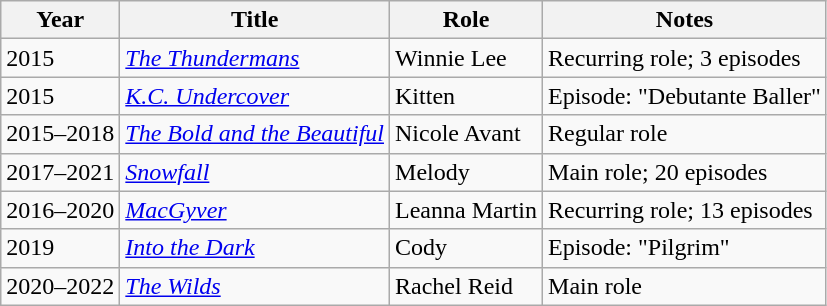<table class="wikitable sortable">
<tr>
<th>Year</th>
<th>Title</th>
<th>Role</th>
<th class="unsortable">Notes</th>
</tr>
<tr>
<td>2015</td>
<td><em><a href='#'>The Thundermans</a></em></td>
<td>Winnie Lee</td>
<td>Recurring role; 3 episodes</td>
</tr>
<tr>
<td>2015</td>
<td><em><a href='#'>K.C. Undercover</a></em></td>
<td>Kitten</td>
<td>Episode: "Debutante Baller"</td>
</tr>
<tr>
<td>2015–2018</td>
<td><em><a href='#'>The Bold and the Beautiful</a></em></td>
<td>Nicole Avant</td>
<td>Regular role</td>
</tr>
<tr>
<td>2017–2021</td>
<td><em><a href='#'>Snowfall</a></em></td>
<td>Melody</td>
<td>Main role; 20 episodes</td>
</tr>
<tr>
<td>2016–2020</td>
<td><em><a href='#'>MacGyver</a></em></td>
<td>Leanna Martin</td>
<td>Recurring role; 13 episodes</td>
</tr>
<tr>
<td>2019</td>
<td><em><a href='#'>Into the Dark</a></em></td>
<td>Cody</td>
<td>Episode: "Pilgrim"</td>
</tr>
<tr>
<td>2020–2022</td>
<td><a href='#'><em>The Wilds</em></a></td>
<td>Rachel Reid</td>
<td>Main role</td>
</tr>
</table>
